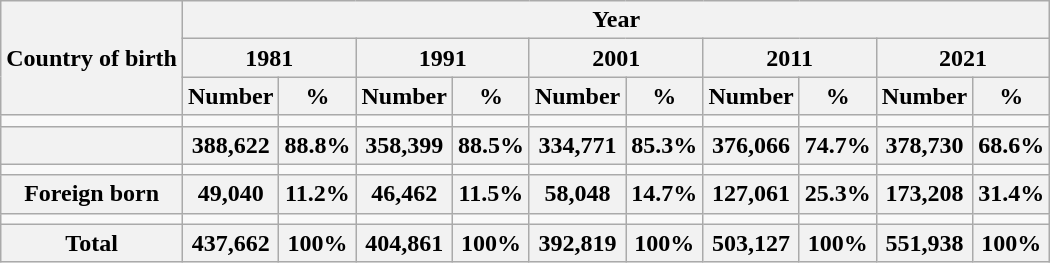<table class="wikitable">
<tr>
<th rowspan="3">Country of birth</th>
<th colspan="10">Year</th>
</tr>
<tr>
<th colspan="2">1981</th>
<th colspan="2">1991</th>
<th colspan="2">2001</th>
<th colspan="2">2011</th>
<th colspan="2">2021</th>
</tr>
<tr>
<th>Number</th>
<th>%</th>
<th>Number</th>
<th>%</th>
<th>Number</th>
<th>%</th>
<th>Number</th>
<th>%</th>
<th>Number</th>
<th>%</th>
</tr>
<tr>
<td></td>
<td></td>
<td></td>
<td></td>
<td></td>
<td></td>
<td></td>
<td></td>
<td></td>
<td></td>
<td></td>
</tr>
<tr>
<th></th>
<th>388,622</th>
<th>88.8%</th>
<th>358,399</th>
<th>88.5%</th>
<th>334,771</th>
<th>85.3%</th>
<th>376,066</th>
<th>74.7%</th>
<th>378,730</th>
<th>68.6%</th>
</tr>
<tr>
<td></td>
<td></td>
<td></td>
<td></td>
<td></td>
<td></td>
<td></td>
<td></td>
<td></td>
<td></td>
<td></td>
</tr>
<tr>
<th>Foreign born</th>
<th>49,040</th>
<th>11.2%</th>
<th>46,462</th>
<th>11.5%</th>
<th>58,048</th>
<th>14.7%</th>
<th>127,061</th>
<th>25.3%</th>
<th>173,208</th>
<th>31.4%</th>
</tr>
<tr>
<td></td>
<td></td>
<td></td>
<td></td>
<td></td>
<td></td>
<td></td>
<td></td>
<td></td>
<td></td>
<td></td>
</tr>
<tr>
<th>Total</th>
<th>437,662</th>
<th>100%</th>
<th>404,861</th>
<th>100%</th>
<th>392,819</th>
<th>100%</th>
<th>503,127</th>
<th>100%</th>
<th>551,938</th>
<th>100%</th>
</tr>
</table>
